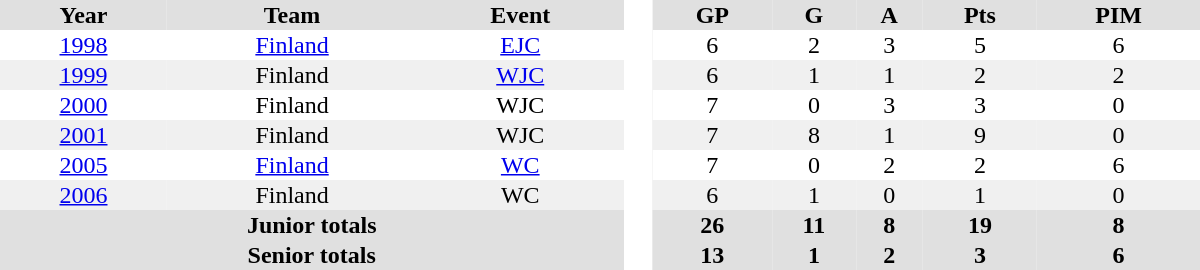<table border="0" cellpadding="1" cellspacing="0" style="text-align:center; width:50em">
<tr ALIGN="center" bgcolor="#e0e0e0">
<th>Year</th>
<th>Team</th>
<th>Event</th>
<th rowspan="99" bgcolor="#ffffff"> </th>
<th>GP</th>
<th>G</th>
<th>A</th>
<th>Pts</th>
<th>PIM</th>
</tr>
<tr>
<td><a href='#'>1998</a></td>
<td><a href='#'>Finland</a></td>
<td><a href='#'>EJC</a></td>
<td>6</td>
<td>2</td>
<td>3</td>
<td>5</td>
<td>6</td>
</tr>
<tr bgcolor="#f0f0f0">
<td><a href='#'>1999</a></td>
<td>Finland</td>
<td><a href='#'>WJC</a></td>
<td>6</td>
<td>1</td>
<td>1</td>
<td>2</td>
<td>2</td>
</tr>
<tr>
<td><a href='#'>2000</a></td>
<td>Finland</td>
<td>WJC</td>
<td>7</td>
<td>0</td>
<td>3</td>
<td>3</td>
<td>0</td>
</tr>
<tr bgcolor="#f0f0f0">
<td><a href='#'>2001</a></td>
<td>Finland</td>
<td>WJC</td>
<td>7</td>
<td>8</td>
<td>1</td>
<td>9</td>
<td>0</td>
</tr>
<tr>
<td><a href='#'>2005</a></td>
<td><a href='#'>Finland</a></td>
<td><a href='#'>WC</a></td>
<td>7</td>
<td>0</td>
<td>2</td>
<td>2</td>
<td>6</td>
</tr>
<tr bgcolor="#f0f0f0">
<td><a href='#'>2006</a></td>
<td>Finland</td>
<td>WC</td>
<td>6</td>
<td>1</td>
<td>0</td>
<td>1</td>
<td>0</td>
</tr>
<tr bgcolor="#e0e0e0">
<th colspan=3>Junior totals</th>
<th>26</th>
<th>11</th>
<th>8</th>
<th>19</th>
<th>8</th>
</tr>
<tr bgcolor="#e0e0e0">
<th colspan=3>Senior totals</th>
<th>13</th>
<th>1</th>
<th>2</th>
<th>3</th>
<th>6</th>
</tr>
</table>
